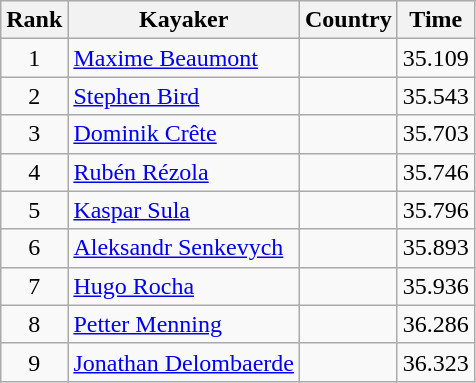<table class="wikitable" style="text-align:center">
<tr>
<th>Rank</th>
<th>Kayaker</th>
<th>Country</th>
<th>Time</th>
</tr>
<tr>
<td>1</td>
<td align="left"><a href='#'>Maxime Beaumont</a></td>
<td align="left"></td>
<td>35.109</td>
</tr>
<tr>
<td>2</td>
<td align="left"><a href='#'>Stephen Bird</a></td>
<td align="left"></td>
<td>35.543</td>
</tr>
<tr>
<td>3</td>
<td align="left"><a href='#'>Dominik Crête</a></td>
<td align="left"></td>
<td>35.703</td>
</tr>
<tr>
<td>4</td>
<td align="left"><a href='#'>Rubén Rézola</a></td>
<td align="left"></td>
<td>35.746</td>
</tr>
<tr>
<td>5</td>
<td align="left"><a href='#'>Kaspar Sula</a></td>
<td align="left"></td>
<td>35.796</td>
</tr>
<tr>
<td>6</td>
<td align="left"><a href='#'>Aleksandr Senkevych</a></td>
<td align="left"></td>
<td>35.893</td>
</tr>
<tr>
<td>7</td>
<td align="left"><a href='#'>Hugo Rocha</a></td>
<td align="left"></td>
<td>35.936</td>
</tr>
<tr>
<td>8</td>
<td align="left"><a href='#'>Petter Menning</a></td>
<td align="left"></td>
<td>36.286</td>
</tr>
<tr>
<td>9</td>
<td align="left"><a href='#'>Jonathan Delombaerde</a></td>
<td align="left"></td>
<td>36.323</td>
</tr>
</table>
